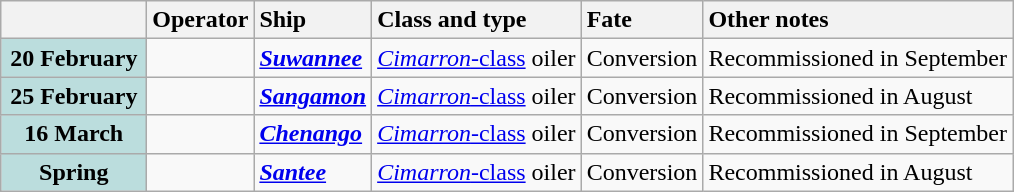<table class="wikitable">
<tr>
<th width="90"></th>
<th style="text-align: left;">Operator</th>
<th style="text-align: left;">Ship</th>
<th style="text-align: left;">Class and type</th>
<th style="text-align: left;">Fate</th>
<th style="text-align: left;">Other notes</th>
</tr>
<tr>
<th style="background: #bbdddd;">20 February</th>
<td></td>
<td><a href='#'><strong><em>Suwannee</em></strong></a></td>
<td><a href='#'><em>Cimarron</em>-class</a> oiler</td>
<td>Conversion</td>
<td>Recommissioned in September</td>
</tr>
<tr>
<th style="background: #bbdddd;">25 February</th>
<td></td>
<td><a href='#'><strong><em>Sangamon</em></strong></a></td>
<td><a href='#'><em>Cimarron</em>-class</a> oiler</td>
<td>Conversion</td>
<td>Recommissioned in August</td>
</tr>
<tr>
<th style="background: #bbdddd;">16 March</th>
<td></td>
<td><a href='#'><strong><em>Chenango</em></strong></a></td>
<td><a href='#'><em>Cimarron</em>-class</a> oiler</td>
<td>Conversion</td>
<td>Recommissioned in September</td>
</tr>
<tr>
<th style="background: #bbdddd;">Spring</th>
<td></td>
<td><a href='#'><strong><em>Santee</em></strong></a></td>
<td><a href='#'><em>Cimarron</em>-class</a> oiler</td>
<td>Conversion</td>
<td>Recommissioned in August</td>
</tr>
</table>
